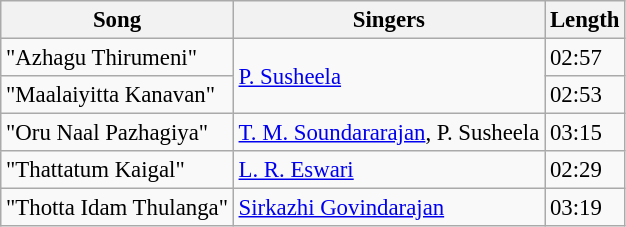<table class="wikitable" style="font-size:95%;">
<tr>
<th>Song</th>
<th>Singers</th>
<th>Length</th>
</tr>
<tr>
<td>"Azhagu Thirumeni"</td>
<td rowspan=2><a href='#'>P. Susheela</a></td>
<td>02:57</td>
</tr>
<tr>
<td>"Maalaiyitta Kanavan"</td>
<td>02:53</td>
</tr>
<tr>
<td>"Oru Naal Pazhagiya"</td>
<td><a href='#'>T. M. Soundararajan</a>, P. Susheela</td>
<td>03:15</td>
</tr>
<tr>
<td>"Thattatum Kaigal"</td>
<td><a href='#'>L. R. Eswari</a></td>
<td>02:29</td>
</tr>
<tr>
<td>"Thotta Idam Thulanga"</td>
<td><a href='#'>Sirkazhi Govindarajan</a></td>
<td>03:19</td>
</tr>
</table>
